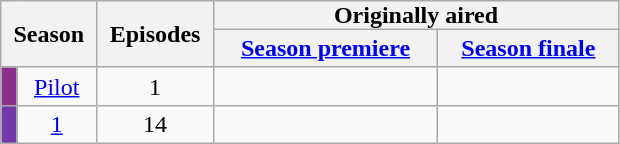<table class="wikitable plainrowheaders" style="text-align:center;">
<tr>
<th scope="col" style="padding:0 8px;" colspan="2" rowspan="2">Season</th>
<th scope="col" style="padding:0 8px;" rowspan="2">Episodes</th>
<th scope="col" style="padding:0 80px;" colspan="2">Originally aired</th>
</tr>
<tr>
<th scope="col"><a href='#'>Season premiere</a></th>
<th scope="col"><a href='#'>Season finale</a></th>
</tr>
<tr>
<td scope="row" style="background:#8a2e8a; color:#100;"></td>
<td><a href='#'>Pilot</a></td>
<td>1</td>
<td></td>
<td></td>
</tr>
<tr>
<td scope="row" style="background:#7339ac; color:#100;"></td>
<td><a href='#'>1</a></td>
<td>14</td>
<td></td>
<td></td>
</tr>
</table>
